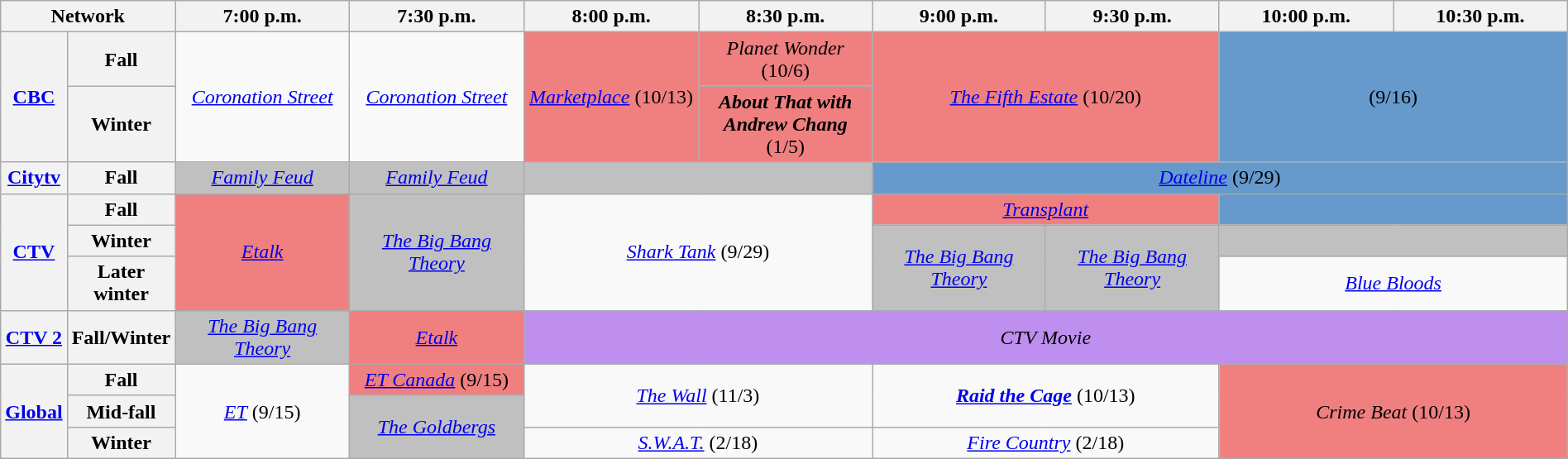<table class=wikitable style=width:100%;margin-right:0;text-align:center>
<tr>
<th style=width:8% colspan=2>Network</th>
<th style=width:11.5%>7:00 p.m.</th>
<th style=width:11.5%>7:30 p.m.</th>
<th style=width:11.5%>8:00 p.m.</th>
<th style=width:11.5%>8:30 p.m.</th>
<th style=width:11.5%>9:00 p.m.</th>
<th style=width:11.5%>9:30 p.m.</th>
<th style=width:11.5%>10:00 p.m.</th>
<th style=width:11.5%>10:30 p.m.</th>
</tr>
<tr>
<th rowspan=2><a href='#'>CBC</a></th>
<th>Fall</th>
<td rowspan=2><em><a href='#'>Coronation Street</a></em></td>
<td rowspan=2><em><a href='#'>Coronation Street</a></em></td>
<td style=background:#F08080 rowspan=2><em><a href='#'>Marketplace</a></em> (10/13)</td>
<td style=background:#F08080><em>Planet Wonder</em> (10/6)</td>
<td style=background:#F08080 rowspan=2 colspan=2><em><a href='#'>The Fifth Estate</a></em> (10/20)</td>
<td colspan=2 rowspan=2 style=background:#6699CC> (9/16)</td>
</tr>
<tr>
<th>Winter</th>
<td style=background:#F08080><strong><em>About That with Andrew Chang</em></strong> (1/5)</td>
</tr>
<tr>
<th><a href='#'>Citytv</a></th>
<th>Fall</th>
<td style=background:#C0C0C0><em><a href='#'>Family Feud</a></em> </td>
<td style=background:#C0C0C0><em><a href='#'>Family Feud</a></em> </td>
<td colspan=2 style=background:#C0C0C0> </td>
<td colspan=4 style=background:#6699CC><em><a href='#'>Dateline</a></em> (9/29)</td>
</tr>
<tr>
<th rowspan=3><a href='#'>CTV</a></th>
<th>Fall</th>
<td style=background:#F08080 rowspan=3><em><a href='#'>Etalk</a></em></td>
<td style=background:#C0C0C0 rowspan=3><em><a href='#'>The Big Bang Theory</a></em> </td>
<td colspan=2 rowspan=3><em><a href='#'>Shark Tank</a></em> (9/29)</td>
<td colspan=2 style=background:#F08080><em><a href='#'>Transplant</a></em> </td>
<td colspan=2 style=background:#6699CC> </td>
</tr>
<tr>
<th>Winter</th>
<td style=background:#C0C0C0 rowspan=2><em><a href='#'>The Big Bang Theory</a></em> </td>
<td style=background:#C0C0C0 rowspan=2><em><a href='#'>The Big Bang Theory</a></em> </td>
<td colspan=2 style=background:#C0C0C0> </td>
</tr>
<tr>
<th>Later winter</th>
<td colspan=2><em><a href='#'>Blue Bloods</a></em> </td>
</tr>
<tr>
<th><a href='#'>CTV 2</a></th>
<th>Fall/Winter</th>
<td style=background:#C0C0C0><em><a href='#'>The Big Bang Theory</a></em> </td>
<td style=background:#F08080><em><a href='#'>Etalk</a></em></td>
<td style=background:#BF8FEF colspan=6><em>CTV Movie</em></td>
</tr>
<tr>
<th rowspan=3><a href='#'>Global</a></th>
<th>Fall</th>
<td rowspan=3><em><a href='#'>ET</a></em> (9/15)</td>
<td style=background:#f08080><em><a href='#'>ET Canada</a></em> (9/15)</td>
<td colspan=2 rowspan=2><em><a href='#'>The Wall</a></em> (11/3)</td>
<td colspan=2 rowspan=2><strong><em><a href='#'>Raid the Cage</a></em></strong> (10/13)</td>
<td colspan=2 style=background:#F08080 rowspan=3><em>Crime Beat</em> (10/13)</td>
</tr>
<tr>
<th>Mid-fall</th>
<td style=background:#C0C0C0 rowspan=2><em><a href='#'>The Goldbergs</a></em> </td>
</tr>
<tr>
<th>Winter</th>
<td colspan=2><em><a href='#'>S.W.A.T.</a></em> (2/18)</td>
<td colspan=2><em><a href='#'>Fire Country</a></em> (2/18)</td>
</tr>
</table>
